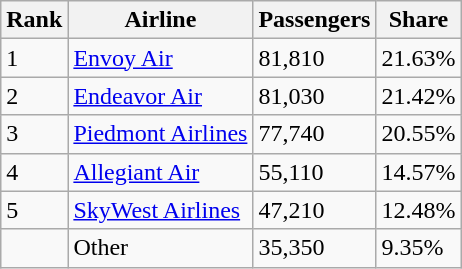<table class="wikitable sortable">
<tr>
<th>Rank</th>
<th>Airline</th>
<th>Passengers</th>
<th>Share</th>
</tr>
<tr>
<td>1</td>
<td><a href='#'>Envoy Air</a></td>
<td>81,810</td>
<td>21.63%</td>
</tr>
<tr>
<td>2</td>
<td><a href='#'>Endeavor Air</a></td>
<td>81,030</td>
<td>21.42%</td>
</tr>
<tr>
<td>3</td>
<td><a href='#'>Piedmont Airlines</a></td>
<td>77,740</td>
<td>20.55%</td>
</tr>
<tr>
<td>4</td>
<td><a href='#'>Allegiant Air</a></td>
<td>55,110</td>
<td>14.57%</td>
</tr>
<tr>
<td>5</td>
<td><a href='#'>SkyWest Airlines</a></td>
<td>47,210</td>
<td>12.48%</td>
</tr>
<tr>
<td></td>
<td>Other</td>
<td>35,350</td>
<td>9.35%</td>
</tr>
</table>
